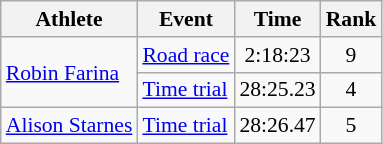<table class=wikitable style="font-size:90%">
<tr>
<th>Athlete</th>
<th>Event</th>
<th>Time</th>
<th>Rank</th>
</tr>
<tr align=center>
<td align=left rowspan=2><a href='#'>Robin Farina</a></td>
<td align=left><a href='#'>Road race</a></td>
<td>2:18:23</td>
<td>9</td>
</tr>
<tr align=center>
<td align=left><a href='#'>Time trial</a></td>
<td>28:25.23</td>
<td>4</td>
</tr>
<tr align=center>
<td align=left><a href='#'>Alison Starnes</a></td>
<td align=left><a href='#'>Time trial</a></td>
<td>28:26.47</td>
<td>5</td>
</tr>
</table>
